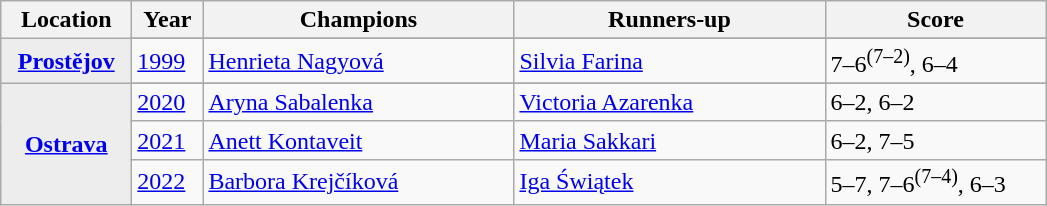<table class=wikitable>
<tr>
<th style="width:80px">Location</th>
<th style="width:40px">Year</th>
<th style="width:200px">Champions</th>
<th style="width:200px">Runners-up</th>
<th style="width:140px" class="unsortable">Score</th>
</tr>
<tr>
<th rowspan="2" style="background:#ededed"><a href='#'>Prostějov</a></th>
</tr>
<tr>
<td><a href='#'>1999</a></td>
<td> <a href='#'>Henrieta Nagyová</a></td>
<td> <a href='#'>Silvia Farina</a></td>
<td>7–6<sup>(7–2)</sup>,  6–4</td>
</tr>
<tr>
<th rowspan="4" style="background:#ededed"><a href='#'>Ostrava</a></th>
</tr>
<tr>
<td><a href='#'>2020</a></td>
<td> <a href='#'>Aryna Sabalenka</a></td>
<td> <a href='#'>Victoria Azarenka</a></td>
<td>6–2, 6–2</td>
</tr>
<tr>
<td><a href='#'>2021</a></td>
<td> <a href='#'>Anett Kontaveit</a></td>
<td> <a href='#'>Maria Sakkari</a></td>
<td>6–2, 7–5</td>
</tr>
<tr>
<td><a href='#'>2022</a></td>
<td> <a href='#'>Barbora Krejčíková</a></td>
<td> <a href='#'>Iga Świątek</a></td>
<td>5–7, 7–6<sup>(7–4)</sup>,  6–3</td>
</tr>
</table>
